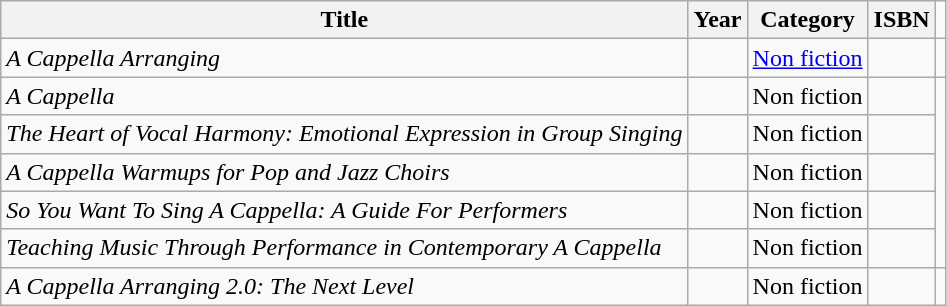<table class="wikitable sortable">
<tr>
<th>Title</th>
<th>Year</th>
<th>Category</th>
<th>ISBN</th>
</tr>
<tr>
<td><em>A Cappella Arranging</em></td>
<td></td>
<td><a href='#'>Non fiction</a></td>
<td></td>
<td></td>
</tr>
<tr>
<td><em>A Cappella</em></td>
<td></td>
<td>Non fiction</td>
<td></td>
</tr>
<tr>
<td><em>The Heart of Vocal Harmony: Emotional Expression in Group Singing</em></td>
<td></td>
<td>Non fiction</td>
<td></td>
</tr>
<tr>
<td><em>A Cappella Warmups for Pop and Jazz Choirs</em></td>
<td></td>
<td>Non fiction</td>
<td></td>
</tr>
<tr>
<td><em>So You Want To Sing A Cappella: A Guide For Performers</em></td>
<td></td>
<td>Non fiction</td>
<td></td>
</tr>
<tr>
<td><em>Teaching Music Through Performance in Contemporary A Cappella</em></td>
<td></td>
<td>Non fiction</td>
<td></td>
</tr>
<tr>
<td><em>A Cappella Arranging 2.0: The Next Level</em></td>
<td></td>
<td>Non fiction</td>
<td></td>
<td></td>
</tr>
</table>
